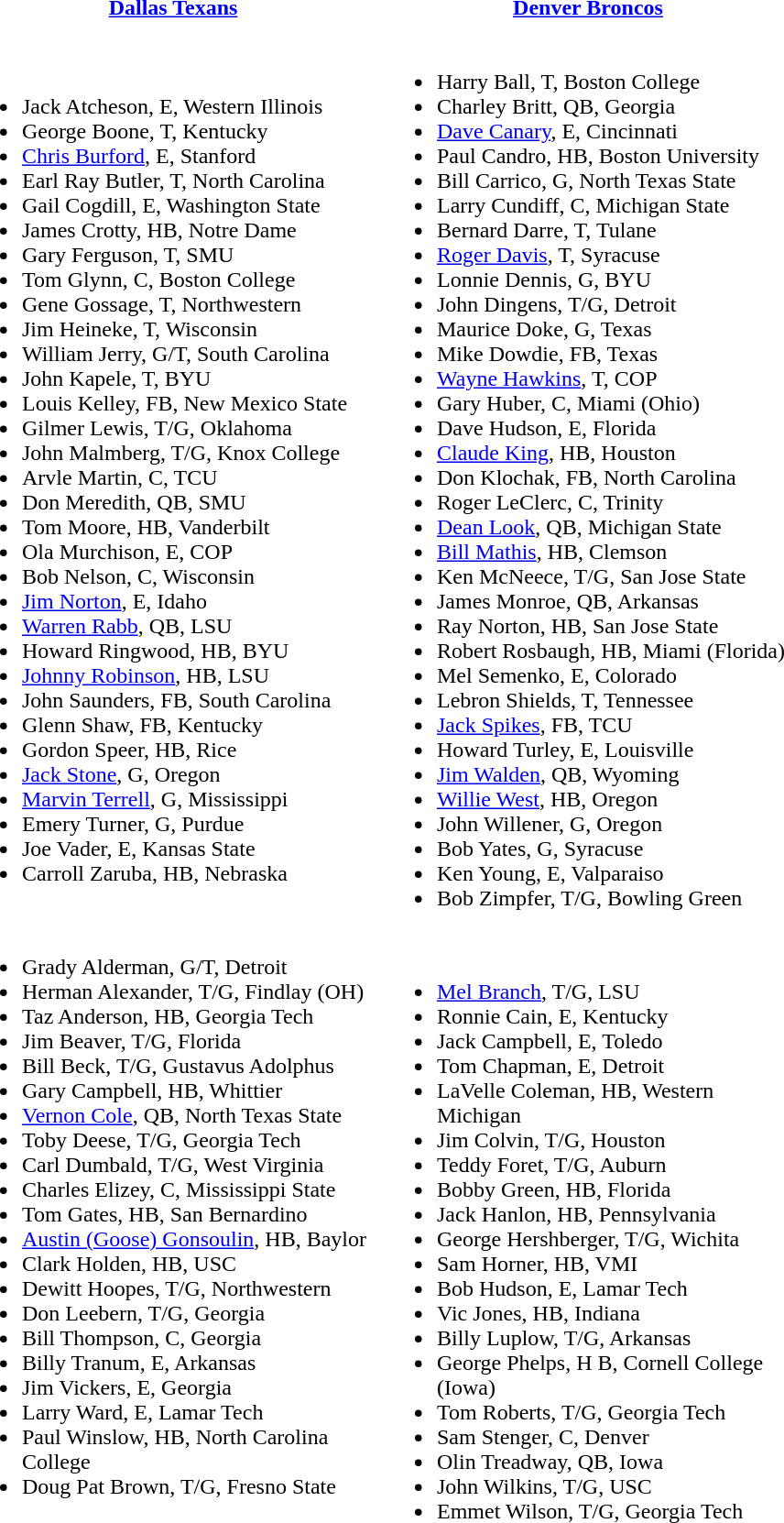<table border="0" cellpadding="0">
<tr>
<th width="300"><a href='#'>Dallas Texans</a></th>
<th width="300"><a href='#'>Denver Broncos</a></th>
</tr>
<tr>
<td><br><ul><li>Jack Atcheson, E, Western Illinois</li><li>George Boone, T, Kentucky</li><li><a href='#'>Chris Burford</a>, E, Stanford</li><li>Earl Ray Butler, T, North Carolina</li><li>Gail Cogdill, E, Washington State</li><li>James Crotty, HB, Notre Dame</li><li>Gary Ferguson, T, SMU</li><li>Tom Glynn, C, Boston College</li><li>Gene Gossage, T, Northwestern</li><li>Jim Heineke, T, Wisconsin</li><li>William Jerry, G/T, South Carolina</li><li>John Kapele, T, BYU</li><li>Louis Kelley, FB, New Mexico State</li><li>Gilmer Lewis, T/G, Oklahoma</li><li>John Malmberg, T/G, Knox College</li><li>Arvle Martin, C, TCU</li><li>Don Meredith, QB, SMU</li><li>Tom Moore, HB, Vanderbilt</li><li>Ola Murchison, E, COP</li><li>Bob Nelson, C, Wisconsin</li><li><a href='#'>Jim Norton</a>, E, Idaho</li><li><a href='#'>Warren Rabb</a>, QB, LSU</li><li>Howard Ringwood, HB, BYU</li><li><a href='#'>Johnny Robinson</a>, HB, LSU</li><li>John Saunders, FB, South Carolina</li><li>Glenn Shaw, FB, Kentucky</li><li>Gordon Speer, HB, Rice</li><li><a href='#'>Jack Stone</a>, G, Oregon</li><li><a href='#'>Marvin Terrell</a>, G, Mississippi</li><li>Emery Turner, G, Purdue</li><li>Joe Vader, E, Kansas State</li><li>Carroll Zaruba, HB, Nebraska</li></ul> <ul><li>Grady Alderman, G/T, Detroit</li><li>Herman Alexander, T/G, Findlay (OH)</li><li>Taz Anderson, HB, Georgia Tech</li><li>Jim Beaver, T/G, Florida</li><li>Bill Beck, T/G, Gustavus Adolphus</li><li>Gary Campbell, HB, Whittier</li><li><a href='#'>Vernon Cole</a>, QB, North Texas State</li><li>Toby Deese, T/G, Georgia Tech</li><li>Carl Dumbald, T/G, West Virginia</li><li>Charles Elizey, C, Mississippi State</li><li>Tom Gates, HB, San Bernardino</li><li><a href='#'>Austin (Goose) Gonsoulin</a>, HB, Baylor</li><li>Clark Holden, HB, USC</li><li>Dewitt Hoopes, T/G, Northwestern</li><li>Don Leebern, T/G, Georgia</li><li>Bill Thompson, C, Georgia</li><li>Billy Tranum, E, Arkansas</li><li>Jim Vickers, E, Georgia</li><li>Larry Ward, E, Lamar Tech</li><li>Paul Winslow, HB, North Carolina College</li><li>Doug Pat Brown, T/G, Fresno State</li></ul></td>
<td><br><ul><li>Harry Ball, T, Boston College</li><li>Charley Britt, QB, Georgia</li><li><a href='#'>Dave Canary</a>, E, Cincinnati</li><li>Paul Candro, HB, Boston University</li><li>Bill Carrico, G, North Texas State</li><li>Larry Cundiff, C, Michigan State</li><li>Bernard Darre, T, Tulane</li><li><a href='#'>Roger Davis</a>, T, Syracuse</li><li>Lonnie Dennis, G, BYU</li><li>John Dingens, T/G, Detroit</li><li>Maurice Doke, G, Texas</li><li>Mike Dowdie, FB, Texas</li><li><a href='#'>Wayne Hawkins</a>, T, COP</li><li>Gary Huber, C, Miami (Ohio)</li><li>Dave Hudson, E, Florida</li><li><a href='#'>Claude King</a>, HB, Houston</li><li>Don Klochak, FB, North Carolina</li><li>Roger LeClerc, C, Trinity</li><li><a href='#'>Dean Look</a>, QB, Michigan State</li><li><a href='#'>Bill Mathis</a>, HB, Clemson</li><li>Ken McNeece, T/G, San Jose State</li><li>James Monroe, QB, Arkansas</li><li>Ray Norton, HB, San Jose State</li><li>Robert Rosbaugh, HB, Miami (Florida)</li><li>Mel Semenko, E, Colorado</li><li>Lebron Shields, T, Tennessee</li><li><a href='#'>Jack Spikes</a>, FB, TCU</li><li>Howard Turley, E, Louisville</li><li><a href='#'>Jim Walden</a>, QB, Wyoming</li><li><a href='#'>Willie West</a>, HB, Oregon</li><li>John Willener, G, Oregon</li><li>Bob Yates, G, Syracuse</li><li>Ken Young, E, Valparaiso</li><li>Bob Zimpfer, T/G, Bowling Green</li></ul> <ul><li><a href='#'>Mel Branch</a>, T/G, LSU</li><li>Ronnie Cain, E, Kentucky</li><li>Jack Campbell, E, Toledo</li><li>Tom Chapman, E, Detroit</li><li>LaVelle Coleman, HB, Western Michigan</li><li>Jim Colvin, T/G, Houston</li><li>Teddy Foret, T/G, Auburn</li><li>Bobby Green, HB, Florida</li><li>Jack Hanlon, HB, Pennsylvania</li><li>George Hershberger, T/G, Wichita</li><li>Sam Horner, HB, VMI</li><li>Bob Hudson, E, Lamar Tech</li><li>Vic Jones, HB, Indiana</li><li>Billy Luplow, T/G, Arkansas</li><li>George Phelps, H B, Cornell College (Iowa)</li><li>Tom Roberts, T/G, Georgia Tech</li><li>Sam Stenger, C, Denver</li><li>Olin Treadway, QB, Iowa</li><li>John Wilkins, T/G, USC</li><li>Emmet Wilson, T/G, Georgia Tech</li></ul></td>
</tr>
</table>
